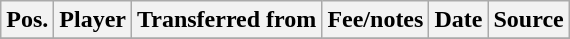<table class="wikitable sortable" style="text-align: left">
<tr>
<th><strong>Pos.</strong></th>
<th><strong>Player</strong></th>
<th><strong>Transferred from</strong></th>
<th><strong>Fee/notes</strong></th>
<th><strong>Date</strong></th>
<th><strong>Source</strong></th>
</tr>
<tr>
</tr>
</table>
